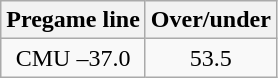<table class="wikitable">
<tr align="center">
<th style=>Pregame line</th>
<th style=>Over/under</th>
</tr>
<tr align="center">
<td>CMU –37.0</td>
<td>53.5</td>
</tr>
</table>
